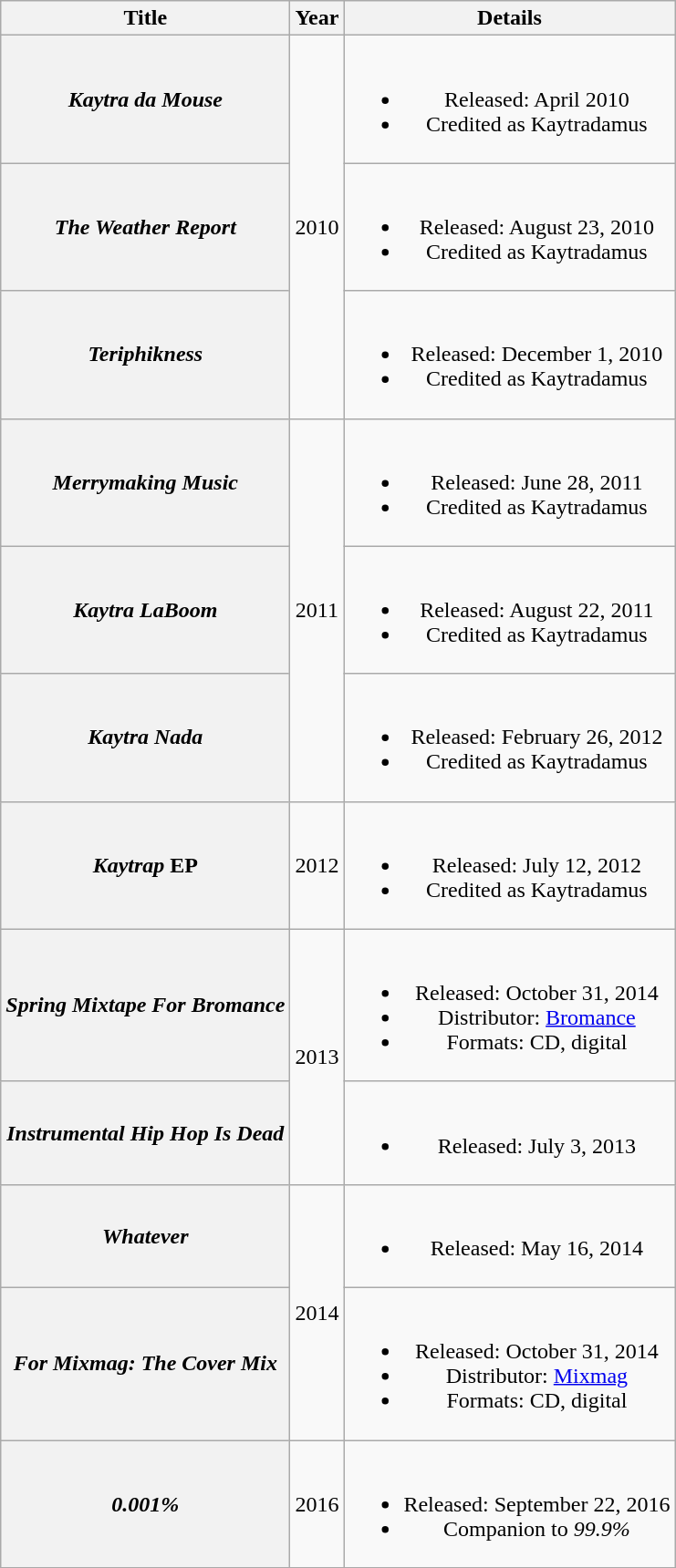<table class="wikitable plainrowheaders" style="text-align:center;">
<tr>
<th>Title</th>
<th>Year</th>
<th>Details</th>
</tr>
<tr>
<th scope="row"><em>Kaytra da Mouse</em></th>
<td rowspan="3">2010</td>
<td><br><ul><li>Released: April 2010</li><li>Credited as Kaytradamus</li></ul></td>
</tr>
<tr>
<th scope="row"><em>The Weather Report</em></th>
<td><br><ul><li>Released: August 23, 2010</li><li>Credited as Kaytradamus</li></ul></td>
</tr>
<tr>
<th scope="row"><em>Teriphikness</em></th>
<td><br><ul><li>Released: December 1, 2010</li><li>Credited as Kaytradamus</li></ul></td>
</tr>
<tr>
<th scope="row"><em>Merrymaking Music</em></th>
<td rowspan="3">2011</td>
<td><br><ul><li>Released: June 28, 2011</li><li>Credited as Kaytradamus</li></ul></td>
</tr>
<tr>
<th scope="row"><em>Kaytra LaBoom</em></th>
<td><br><ul><li>Released: August 22, 2011</li><li>Credited as Kaytradamus</li></ul></td>
</tr>
<tr>
<th scope="row"><em>Kaytra Nada</em></th>
<td><br><ul><li>Released: February 26, 2012</li><li>Credited as Kaytradamus</li></ul></td>
</tr>
<tr>
<th scope="row"><em>Kaytrap</em> EP</th>
<td>2012</td>
<td><br><ul><li>Released: July 12, 2012</li><li>Credited as Kaytradamus</li></ul></td>
</tr>
<tr>
<th scope="row"><em>Spring Mixtape For Bromance</em></th>
<td rowspan="2">2013</td>
<td><br><ul><li>Released: October 31, 2014</li><li>Distributor: <a href='#'>Bromance</a></li><li>Formats: CD, digital</li></ul></td>
</tr>
<tr>
<th scope="row"><em>Instrumental Hip Hop Is Dead</em></th>
<td><br><ul><li>Released: July 3, 2013</li></ul></td>
</tr>
<tr>
<th scope="row"><em>Whatever</em></th>
<td rowspan="2">2014</td>
<td><br><ul><li>Released: May 16, 2014</li></ul></td>
</tr>
<tr>
<th scope="row"><em>For Mixmag: The Cover Mix</em></th>
<td><br><ul><li>Released: October 31, 2014</li><li>Distributor: <a href='#'>Mixmag</a></li><li>Formats: CD, digital</li></ul></td>
</tr>
<tr>
<th scope="row"><em>0.001%</em></th>
<td>2016</td>
<td><br><ul><li>Released: September 22, 2016</li><li>Companion to <em>99.9%</em></li></ul></td>
</tr>
</table>
